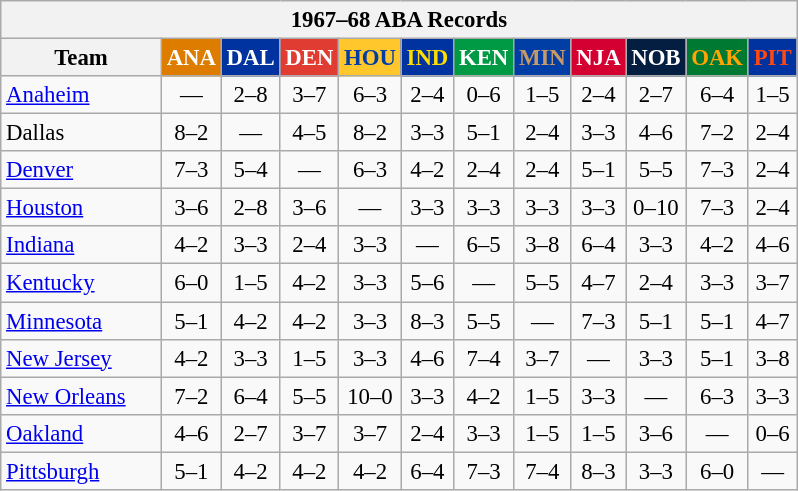<table class="wikitable" style="font-size:95%; text-align:center;">
<tr>
<th colspan=12>1967–68 ABA Records</th>
</tr>
<tr>
<th width=100>Team</th>
<th style="background:#DE7C00;color:#FFFFFF;width=35">ANA</th>
<th style="background:#00339F;color:#FFFFFF;width=35">DAL</th>
<th style="background:#E03C31;color:#FFFFFF;width=35">DEN</th>
<th style="background:#FFC72C;color:#003DA5;width=35">HOU</th>
<th style="background:#0032A0;color:#FEDD00;width=35">IND</th>
<th style="background:#009A44;color:#FFFFFF;width=35">KEN</th>
<th style="background:#003DA5;color:#C89A6A;width=35">MIN</th>
<th style="background:#D40032;color:#FFFFFF;width=35">NJA</th>
<th style="background:#041E42;color:#FFFFFF;width=35">NOB</th>
<th style="background:#007A33;color:#FFA400;width=35">OAK</th>
<th style="background:#0032A0;color:#FF4911;width=35">PIT</th>
</tr>
<tr>
<td style="text-align:left;"><a href='#'>Anaheim</a></td>
<td>—</td>
<td>2–8</td>
<td>3–7</td>
<td>6–3</td>
<td>2–4</td>
<td>0–6</td>
<td>1–5</td>
<td>2–4</td>
<td>2–7</td>
<td>6–4</td>
<td>1–5</td>
</tr>
<tr>
<td style="text-align:left;">Dallas</td>
<td>8–2</td>
<td>—</td>
<td>4–5</td>
<td>8–2</td>
<td>3–3</td>
<td>5–1</td>
<td>2–4</td>
<td>3–3</td>
<td>4–6</td>
<td>7–2</td>
<td>2–4</td>
</tr>
<tr>
<td style="text-align:left;"><a href='#'>Denver</a></td>
<td>7–3</td>
<td>5–4</td>
<td>—</td>
<td>6–3</td>
<td>4–2</td>
<td>2–4</td>
<td>2–4</td>
<td>5–1</td>
<td>5–5</td>
<td>7–3</td>
<td>2–4</td>
</tr>
<tr>
<td style="text-align:left;"><a href='#'>Houston</a></td>
<td>3–6</td>
<td>2–8</td>
<td>3–6</td>
<td>—</td>
<td>3–3</td>
<td>3–3</td>
<td>3–3</td>
<td>3–3</td>
<td>0–10</td>
<td>7–3</td>
<td>2–4</td>
</tr>
<tr>
<td style="text-align:left;"><a href='#'>Indiana</a></td>
<td>4–2</td>
<td>3–3</td>
<td>2–4</td>
<td>3–3</td>
<td>—</td>
<td>6–5</td>
<td>3–8</td>
<td>6–4</td>
<td>3–3</td>
<td>4–2</td>
<td>4–6</td>
</tr>
<tr>
<td style="text-align:left;"><a href='#'>Kentucky</a></td>
<td>6–0</td>
<td>1–5</td>
<td>4–2</td>
<td>3–3</td>
<td>5–6</td>
<td>—</td>
<td>5–5</td>
<td>4–7</td>
<td>2–4</td>
<td>3–3</td>
<td>3–7</td>
</tr>
<tr>
<td style="text-align:left;"><a href='#'>Minnesota</a></td>
<td>5–1</td>
<td>4–2</td>
<td>4–2</td>
<td>3–3</td>
<td>8–3</td>
<td>5–5</td>
<td>—</td>
<td>7–3</td>
<td>5–1</td>
<td>5–1</td>
<td>4–7</td>
</tr>
<tr>
<td style="text-align:left;"><a href='#'>New Jersey</a></td>
<td>4–2</td>
<td>3–3</td>
<td>1–5</td>
<td>3–3</td>
<td>4–6</td>
<td>7–4</td>
<td>3–7</td>
<td>—</td>
<td>3–3</td>
<td>5–1</td>
<td>3–8</td>
</tr>
<tr>
<td style="text-align:left;"><a href='#'>New Orleans</a></td>
<td>7–2</td>
<td>6–4</td>
<td>5–5</td>
<td>10–0</td>
<td>3–3</td>
<td>4–2</td>
<td>1–5</td>
<td>3–3</td>
<td>—</td>
<td>6–3</td>
<td>3–3</td>
</tr>
<tr>
<td style="text-align:left;"><a href='#'>Oakland</a></td>
<td>4–6</td>
<td>2–7</td>
<td>3–7</td>
<td>3–7</td>
<td>2–4</td>
<td>3–3</td>
<td>1–5</td>
<td>1–5</td>
<td>3–6</td>
<td>—</td>
<td>0–6</td>
</tr>
<tr>
<td style="text-align:left;"><a href='#'>Pittsburgh</a></td>
<td>5–1</td>
<td>4–2</td>
<td>4–2</td>
<td>4–2</td>
<td>6–4</td>
<td>7–3</td>
<td>7–4</td>
<td>8–3</td>
<td>3–3</td>
<td>6–0</td>
<td>—</td>
</tr>
</table>
